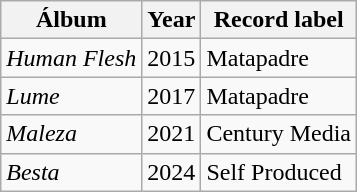<table class="wikitable">
<tr>
<th>Álbum</th>
<th>Year</th>
<th>Record label</th>
</tr>
<tr>
<td><em>Human Flesh</em></td>
<td>2015</td>
<td>Matapadre</td>
</tr>
<tr>
<td><em>Lume</em></td>
<td>2017</td>
<td>Matapadre</td>
</tr>
<tr>
<td><em>Maleza</em></td>
<td>2021</td>
<td>Century Media</td>
</tr>
<tr>
<td><em>Besta</em></td>
<td>2024</td>
<td>Self Produced</td>
</tr>
</table>
